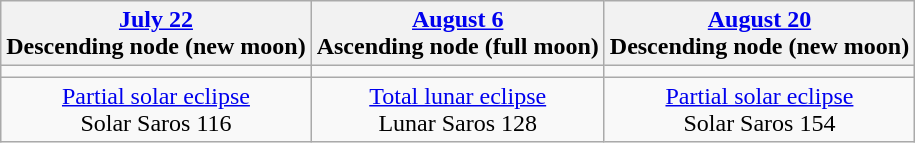<table class="wikitable">
<tr>
<th><a href='#'>July 22</a><br>Descending node (new moon)<br></th>
<th><a href='#'>August 6</a><br>Ascending node (full moon)<br></th>
<th><a href='#'>August 20</a><br>Descending node (new moon)<br></th>
</tr>
<tr>
<td></td>
<td></td>
<td></td>
</tr>
<tr align=center>
<td><a href='#'>Partial solar eclipse</a><br>Solar Saros 116</td>
<td><a href='#'>Total lunar eclipse</a><br>Lunar Saros 128</td>
<td><a href='#'>Partial solar eclipse</a><br>Solar Saros 154</td>
</tr>
</table>
